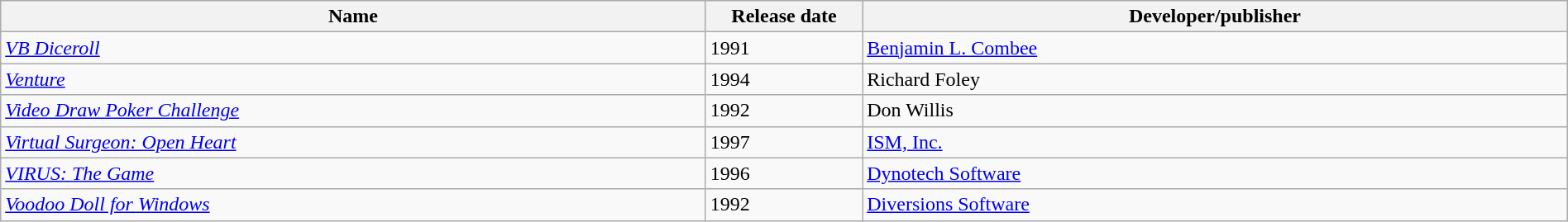<table class="wikitable sortable" style="width:100%;">
<tr>
<th style="width:45%;">Name</th>
<th style="width:10%;">Release date</th>
<th style="width:45%;">Developer/publisher</th>
</tr>
<tr>
<td><em><a href='#'>VB Diceroll</a></em></td>
<td>1991</td>
<td><a href='#'>Benjamin L. Combee</a></td>
</tr>
<tr>
<td><em><a href='#'>Venture</a></em></td>
<td>1994</td>
<td>Richard Foley</td>
</tr>
<tr>
<td><em><a href='#'>Video Draw Poker Challenge</a></em></td>
<td>1992</td>
<td>Don Willis</td>
</tr>
<tr>
<td><em><a href='#'>Virtual Surgeon: Open Heart</a></em></td>
<td>1997</td>
<td><a href='#'>ISM, Inc.</a></td>
</tr>
<tr>
<td><em><a href='#'>VIRUS: The Game</a></em></td>
<td>1996</td>
<td><a href='#'>Dynotech Software</a></td>
</tr>
<tr>
<td><em><a href='#'>Voodoo Doll for Windows</a></em></td>
<td>1992</td>
<td><a href='#'>Diversions Software</a></td>
</tr>
</table>
